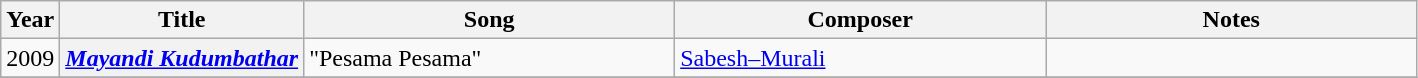<table class="wikitable plainrowheaders sortable">
<tr>
<th scope="col">Year</th>
<th scope="col">Title</th>
<th scope="col" style="width: 15em;">Song</th>
<th scope="col" style="width: 15em;">Composer</th>
<th scope="col" style="width: 15em;">Notes</th>
</tr>
<tr>
<td>2009</td>
<th scope="row"><em><a href='#'>Mayandi Kudumbathar</a></em></th>
<td>"Pesama Pesama"</td>
<td><a href='#'>Sabesh–Murali</a></td>
<td></td>
</tr>
<tr>
</tr>
</table>
